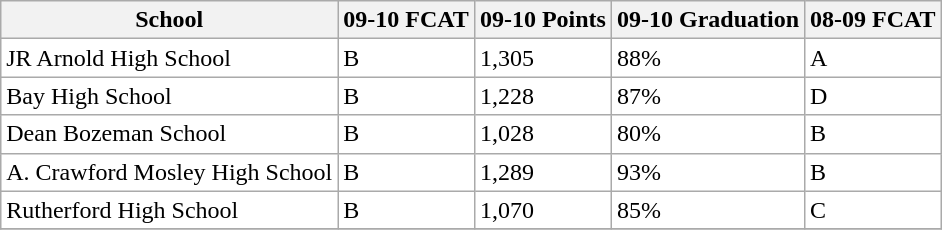<table class="wikitable">
<tr>
<th>School</th>
<th>09-10 FCAT</th>
<th>09-10 Points</th>
<th>09-10 Graduation</th>
<th>08-09 FCAT</th>
</tr>
<tr style="text-align:left; background:#FFFFFF;">
<td>JR Arnold High School</td>
<td>B</td>
<td>1,305</td>
<td>88%</td>
<td>A</td>
</tr>
<tr style="text-align:left; background:#FFFFFF;">
<td>Bay High School</td>
<td>B</td>
<td>1,228</td>
<td>87%</td>
<td>D</td>
</tr>
<tr style="text-align:left; background:#FFFFFF;">
<td>Dean Bozeman School</td>
<td>B</td>
<td>1,028</td>
<td>80%</td>
<td>B</td>
</tr>
<tr style="text-align:left; background:#FFFFFF;">
<td>A. Crawford Mosley High School</td>
<td>B</td>
<td>1,289</td>
<td>93%</td>
<td>B</td>
</tr>
<tr style="text-align:left; background:#FFFFFF;">
<td>Rutherford High School</td>
<td>B</td>
<td>1,070</td>
<td>85%</td>
<td>C</td>
</tr>
<tr align="left">
</tr>
</table>
